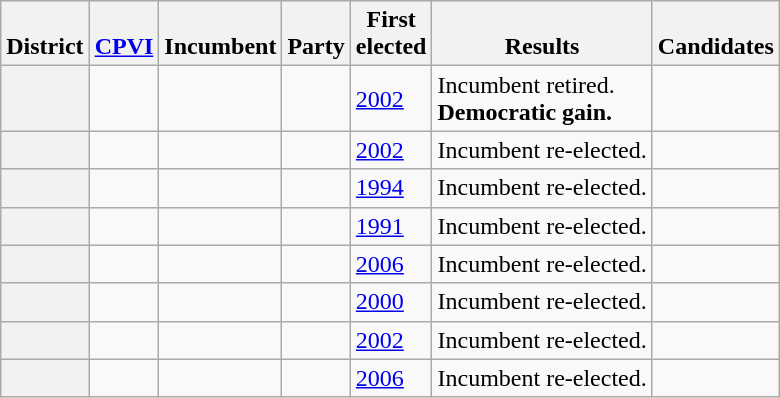<table class="wikitable sortable">
<tr valign=bottom>
<th>District</th>
<th><a href='#'>CPVI</a></th>
<th>Incumbent</th>
<th>Party</th>
<th>First<br>elected</th>
<th>Results</th>
<th>Candidates</th>
</tr>
<tr>
<th></th>
<td></td>
<td></td>
<td></td>
<td><a href='#'>2002</a></td>
<td>Incumbent retired.<br><strong>Democratic gain.</strong></td>
<td nowrap></td>
</tr>
<tr>
<th></th>
<td></td>
<td></td>
<td></td>
<td><a href='#'>2002</a></td>
<td>Incumbent re-elected.</td>
<td nowrap></td>
</tr>
<tr>
<th></th>
<td></td>
<td></td>
<td></td>
<td><a href='#'>1994</a></td>
<td>Incumbent re-elected.</td>
<td nowrap></td>
</tr>
<tr>
<th></th>
<td></td>
<td></td>
<td></td>
<td><a href='#'>1991</a></td>
<td>Incumbent re-elected.</td>
<td nowrap></td>
</tr>
<tr>
<th></th>
<td></td>
<td></td>
<td></td>
<td><a href='#'>2006</a></td>
<td>Incumbent re-elected.</td>
<td nowrap></td>
</tr>
<tr>
<th></th>
<td></td>
<td></td>
<td></td>
<td><a href='#'>2000</a></td>
<td>Incumbent re-elected.</td>
<td nowrap></td>
</tr>
<tr>
<th></th>
<td></td>
<td></td>
<td></td>
<td><a href='#'>2002</a></td>
<td>Incumbent re-elected.</td>
<td nowrap></td>
</tr>
<tr>
<th></th>
<td></td>
<td></td>
<td></td>
<td><a href='#'>2006</a></td>
<td>Incumbent re-elected.</td>
<td nowrap></td>
</tr>
</table>
